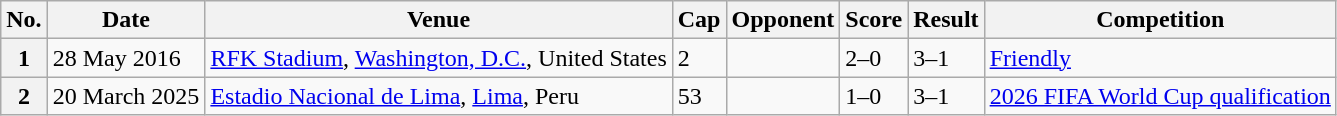<table class="wikitable sortable plainrowheaders">
<tr>
<th scope=col>No.</th>
<th scope=col data-sort-type=date>Date</th>
<th scope=col>Venue</th>
<th scope=col>Cap</th>
<th scope=col>Opponent</th>
<th scope=col>Score</th>
<th scope=col>Result</th>
<th scope=col>Competition</th>
</tr>
<tr>
<th scope=row>1</th>
<td>28 May 2016</td>
<td><a href='#'>RFK Stadium</a>, <a href='#'>Washington, D.C.</a>, United States</td>
<td>2</td>
<td></td>
<td>2–0</td>
<td>3–1</td>
<td><a href='#'>Friendly</a></td>
</tr>
<tr>
<th scope=row>2</th>
<td>20 March 2025</td>
<td><a href='#'>Estadio Nacional de Lima</a>, <a href='#'>Lima</a>, Peru</td>
<td>53</td>
<td></td>
<td>1–0</td>
<td>3–1</td>
<td><a href='#'>2026 FIFA World Cup qualification</a></td>
</tr>
</table>
